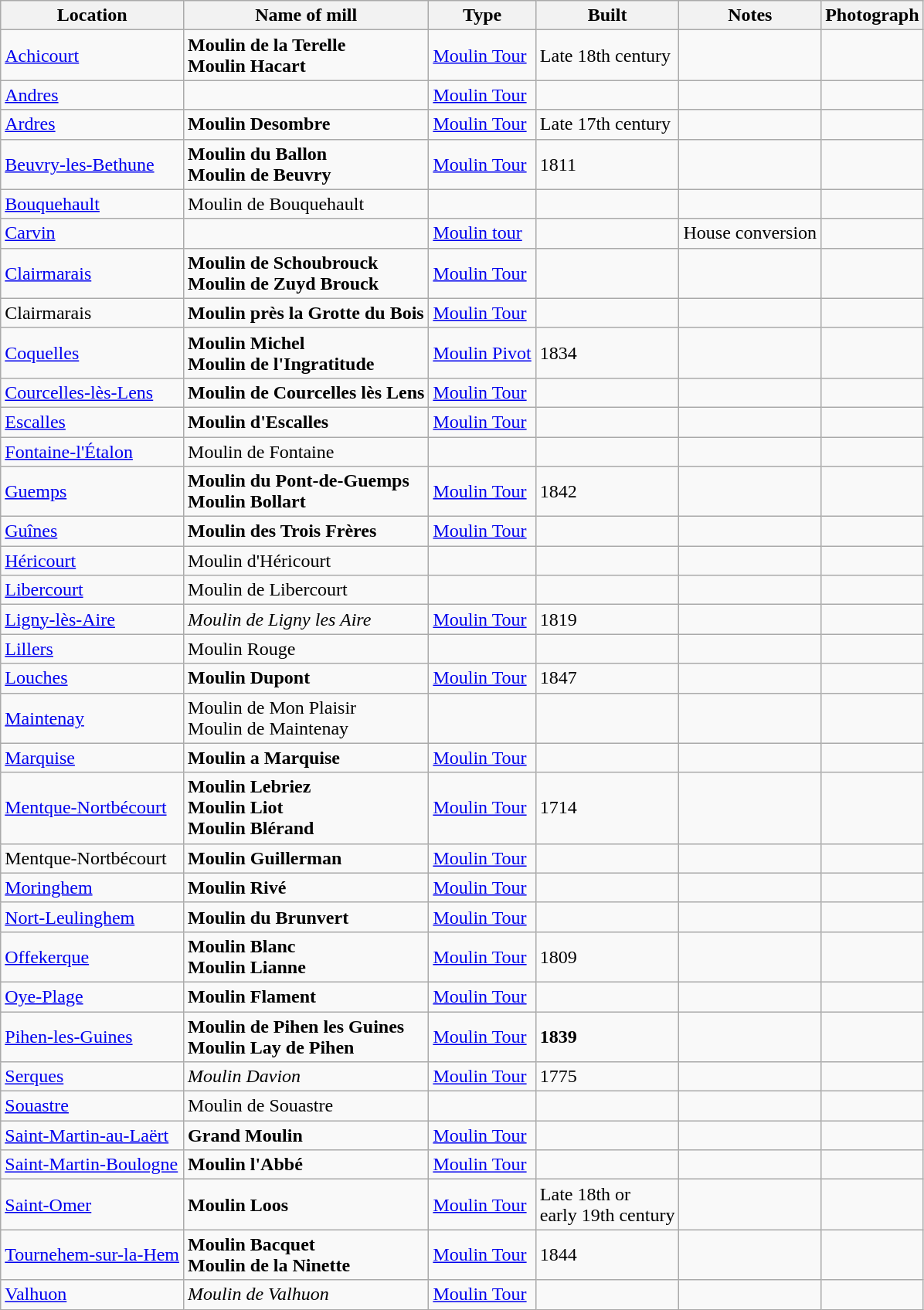<table class="wikitable">
<tr>
<th>Location</th>
<th>Name of mill</th>
<th>Type</th>
<th>Built</th>
<th>Notes</th>
<th>Photograph</th>
</tr>
<tr>
<td><a href='#'>Achicourt</a></td>
<td><strong>Moulin de la Terelle<br>Moulin Hacart</strong></td>
<td><a href='#'>Moulin Tour</a></td>
<td>Late 18th century</td>
<td> </td>
<td></td>
</tr>
<tr>
<td><a href='#'>Andres</a></td>
<td></td>
<td><a href='#'>Moulin Tour</a></td>
<td></td>
<td></td>
<td></td>
</tr>
<tr>
<td><a href='#'>Ardres</a></td>
<td><strong>Moulin Desombre</strong></td>
<td><a href='#'>Moulin Tour</a></td>
<td>Late 17th century</td>
<td> </td>
<td></td>
</tr>
<tr>
<td><a href='#'>Beuvry-les-Bethune</a></td>
<td><strong>Moulin du Ballon<br>Moulin de Beuvry</strong></td>
<td><a href='#'>Moulin Tour</a></td>
<td>1811</td>
<td> </td>
<td></td>
</tr>
<tr>
<td><a href='#'>Bouquehault</a></td>
<td>Moulin de Bouquehault</td>
<td></td>
<td></td>
<td></td>
<td></td>
</tr>
<tr>
<td><a href='#'>Carvin</a></td>
<td></td>
<td><a href='#'>Moulin tour</a></td>
<td></td>
<td>House conversion<br> </td>
<td></td>
</tr>
<tr>
<td><a href='#'>Clairmarais</a></td>
<td><strong>Moulin de Schoubrouck<br>Moulin de Zuyd Brouck</strong></td>
<td><a href='#'>Moulin Tour</a></td>
<td></td>
<td> </td>
<td></td>
</tr>
<tr>
<td>Clairmarais</td>
<td><strong>Moulin près la Grotte du Bois</strong></td>
<td><a href='#'>Moulin Tour</a></td>
<td></td>
<td> </td>
<td></td>
</tr>
<tr>
<td><a href='#'>Coquelles</a></td>
<td><strong>Moulin Michel<br>Moulin de l'Ingratitude</strong></td>
<td><a href='#'>Moulin Pivot</a></td>
<td>1834</td>
<td> </td>
<td></td>
</tr>
<tr>
<td><a href='#'>Courcelles-lès-Lens</a></td>
<td><strong>Moulin de Courcelles lès Lens</strong></td>
<td><a href='#'>Moulin Tour</a></td>
<td></td>
<td></td>
<td></td>
</tr>
<tr>
<td><a href='#'>Escalles</a></td>
<td><strong>Moulin d'Escalles</strong></td>
<td><a href='#'>Moulin Tour</a></td>
<td></td>
<td> </td>
<td></td>
</tr>
<tr>
<td><a href='#'>Fontaine-l'Étalon</a></td>
<td>Moulin de Fontaine</td>
<td></td>
<td></td>
<td></td>
<td></td>
</tr>
<tr>
<td><a href='#'>Guemps</a></td>
<td><strong>Moulin du Pont-de-Guemps<br>Moulin Bollart</strong></td>
<td><a href='#'>Moulin Tour</a></td>
<td>1842</td>
<td> </td>
<td></td>
</tr>
<tr>
<td><a href='#'>Guînes</a></td>
<td><strong>Moulin des Trois Frères</strong></td>
<td><a href='#'>Moulin Tour</a></td>
<td></td>
<td> </td>
<td></td>
</tr>
<tr>
<td><a href='#'>Héricourt</a></td>
<td>Moulin d'Héricourt</td>
<td></td>
<td></td>
<td></td>
<td></td>
</tr>
<tr>
<td><a href='#'>Libercourt</a></td>
<td>Moulin de Libercourt</td>
<td></td>
<td></td>
<td></td>
<td></td>
</tr>
<tr>
<td><a href='#'>Ligny-lès-Aire</a></td>
<td><em>Moulin de Ligny les Aire</em></td>
<td><a href='#'>Moulin Tour</a></td>
<td>1819</td>
<td> </td>
<td></td>
</tr>
<tr>
<td><a href='#'>Lillers</a></td>
<td>Moulin Rouge</td>
<td></td>
<td></td>
<td></td>
<td></td>
</tr>
<tr>
<td><a href='#'>Louches</a></td>
<td><strong>Moulin Dupont</strong></td>
<td><a href='#'>Moulin Tour</a></td>
<td>1847</td>
<td> </td>
<td></td>
</tr>
<tr>
<td><a href='#'>Maintenay</a></td>
<td>Moulin de Mon Plaisir<br>Moulin de Maintenay</td>
<td></td>
<td></td>
<td> </td>
<td></td>
</tr>
<tr>
<td><a href='#'>Marquise</a></td>
<td><strong>Moulin a Marquise</strong></td>
<td><a href='#'>Moulin Tour</a></td>
<td></td>
<td> </td>
<td></td>
</tr>
<tr>
<td><a href='#'>Mentque-Nortbécourt</a></td>
<td><strong>Moulin Lebriez<br>Moulin Liot<br>Moulin Blérand</strong></td>
<td><a href='#'>Moulin Tour</a></td>
<td>1714</td>
<td> </td>
<td></td>
</tr>
<tr>
<td>Mentque-Nortbécourt</td>
<td><strong>Moulin Guillerman</strong></td>
<td><a href='#'>Moulin Tour</a></td>
<td></td>
<td> </td>
<td></td>
</tr>
<tr>
<td><a href='#'>Moringhem</a></td>
<td><strong>Moulin Rivé</strong></td>
<td><a href='#'>Moulin Tour</a></td>
<td></td>
<td> </td>
<td></td>
</tr>
<tr>
<td><a href='#'>Nort-Leulinghem</a></td>
<td><strong>Moulin du Brunvert</strong></td>
<td><a href='#'>Moulin Tour</a></td>
<td></td>
<td> </td>
<td></td>
</tr>
<tr>
<td><a href='#'>Offekerque</a></td>
<td><strong>Moulin Blanc<br>Moulin Lianne</strong></td>
<td><a href='#'>Moulin Tour</a></td>
<td>1809</td>
<td> </td>
<td></td>
</tr>
<tr>
<td><a href='#'>Oye-Plage</a></td>
<td><strong>Moulin Flament</strong></td>
<td><a href='#'>Moulin Tour</a></td>
<td></td>
<td> </td>
<td></td>
</tr>
<tr>
<td><a href='#'>Pihen-les-Guines</a></td>
<td><strong>Moulin de Pihen les Guines<br>Moulin Lay de Pihen</strong></td>
<td><a href='#'>Moulin Tour</a></td>
<td><strong>1839</strong></td>
<td> </td>
<td></td>
</tr>
<tr>
<td><a href='#'>Serques</a></td>
<td><em>Moulin Davion</em></td>
<td><a href='#'>Moulin Tour</a></td>
<td>1775</td>
<td> <br></td>
<td></td>
</tr>
<tr>
<td><a href='#'>Souastre</a></td>
<td>Moulin de Souastre</td>
<td></td>
<td></td>
<td></td>
<td></td>
</tr>
<tr>
<td><a href='#'>Saint-Martin-au-Laërt</a></td>
<td><strong>Grand Moulin</strong></td>
<td><a href='#'>Moulin Tour</a></td>
<td></td>
<td> </td>
<td></td>
</tr>
<tr>
<td><a href='#'>Saint-Martin-Boulogne</a></td>
<td><strong>Moulin l'Abbé</strong></td>
<td><a href='#'>Moulin Tour</a></td>
<td></td>
<td></td>
<td></td>
</tr>
<tr>
<td><a href='#'>Saint-Omer</a></td>
<td><strong>Moulin Loos</strong></td>
<td><a href='#'>Moulin Tour</a></td>
<td>Late 18th or<br>early 19th century</td>
<td> </td>
<td></td>
</tr>
<tr>
<td><a href='#'>Tournehem-sur-la-Hem</a></td>
<td><strong>Moulin Bacquet<br>Moulin de la Ninette</strong></td>
<td><a href='#'>Moulin Tour</a></td>
<td>1844</td>
<td> </td>
<td></td>
</tr>
<tr>
<td><a href='#'>Valhuon</a></td>
<td><em>Moulin de Valhuon</em></td>
<td><a href='#'>Moulin Tour</a></td>
<td></td>
<td> </td>
<td></td>
</tr>
</table>
